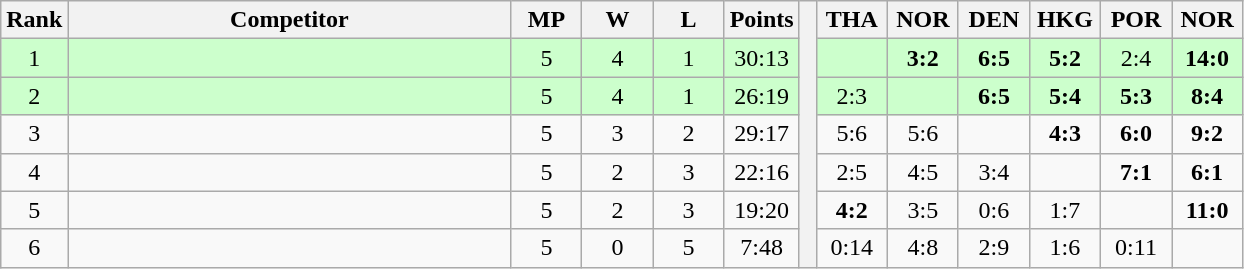<table class="wikitable" style="text-align:center">
<tr>
<th>Rank</th>
<th style="width:18em">Competitor</th>
<th style="width:2.5em">MP</th>
<th style="width:2.5em">W</th>
<th style="width:2.5em">L</th>
<th>Points</th>
<th rowspan="7"> </th>
<th style="width:2.5em">THA</th>
<th style="width:2.5em">NOR</th>
<th style="width:2.5em">DEN</th>
<th style="width:2.5em">HKG</th>
<th style="width:2.5em">POR</th>
<th style="width:2.5em">NOR</th>
</tr>
<tr style="background:#cfc;">
<td>1</td>
<td style="text-align:left"></td>
<td>5</td>
<td>4</td>
<td>1</td>
<td>30:13</td>
<td></td>
<td><strong>3:2</strong></td>
<td><strong>6:5</strong></td>
<td><strong>5:2</strong></td>
<td>2:4</td>
<td><strong>14:0</strong></td>
</tr>
<tr style="background:#cfc;">
<td>2</td>
<td style="text-align:left"></td>
<td>5</td>
<td>4</td>
<td>1</td>
<td>26:19</td>
<td>2:3</td>
<td></td>
<td><strong>6:5</strong></td>
<td><strong>5:4</strong></td>
<td><strong>5:3</strong></td>
<td><strong>8:4</strong></td>
</tr>
<tr>
<td>3</td>
<td style="text-align:left"></td>
<td>5</td>
<td>3</td>
<td>2</td>
<td>29:17</td>
<td>5:6</td>
<td>5:6</td>
<td></td>
<td><strong>4:3</strong></td>
<td><strong>6:0</strong></td>
<td><strong>9:2</strong></td>
</tr>
<tr>
<td>4</td>
<td style="text-align:left"></td>
<td>5</td>
<td>2</td>
<td>3</td>
<td>22:16</td>
<td>2:5</td>
<td>4:5</td>
<td>3:4</td>
<td></td>
<td><strong>7:1</strong></td>
<td><strong>6:1</strong></td>
</tr>
<tr>
<td>5</td>
<td style="text-align:left"></td>
<td>5</td>
<td>2</td>
<td>3</td>
<td>19:20</td>
<td><strong>4:2</strong></td>
<td>3:5</td>
<td>0:6</td>
<td>1:7</td>
<td></td>
<td><strong>11:0</strong></td>
</tr>
<tr>
<td>6</td>
<td style="text-align:left"></td>
<td>5</td>
<td>0</td>
<td>5</td>
<td>7:48</td>
<td>0:14</td>
<td>4:8</td>
<td>2:9</td>
<td>1:6</td>
<td>0:11</td>
<td></td>
</tr>
</table>
